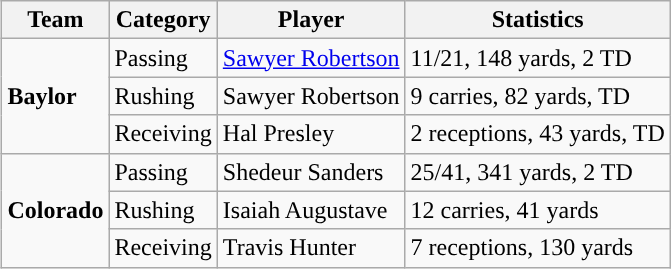<table class="wikitable" style="float: right;">
<tr>
<th>Team</th>
<th>Category</th>
<th>Player</th>
<th>Statistics</th>
</tr>
<tr>
<td rowspan=3><strong>Baylor</strong></td>
<td>Passing</td>
<td><a href='#'>Sawyer Robertson</a></td>
<td>11/21, 148 yards, 2 TD</td>
</tr>
<tr>
<td>Rushing</td>
<td>Sawyer Robertson</td>
<td>9 carries, 82 yards, TD</td>
</tr>
<tr>
<td>Receiving</td>
<td>Hal Presley</td>
<td>2 receptions, 43 yards, TD</td>
</tr>
<tr>
<td rowspan=3><strong>Colorado</strong></td>
<td>Passing</td>
<td>Shedeur Sanders</td>
<td>25/41, 341 yards, 2 TD</td>
</tr>
<tr>
<td>Rushing</td>
<td>Isaiah Augustave</td>
<td>12 carries, 41 yards</td>
</tr>
<tr>
<td>Receiving</td>
<td>Travis Hunter</td>
<td>7 receptions, 130 yards</td>
</tr>
</table>
